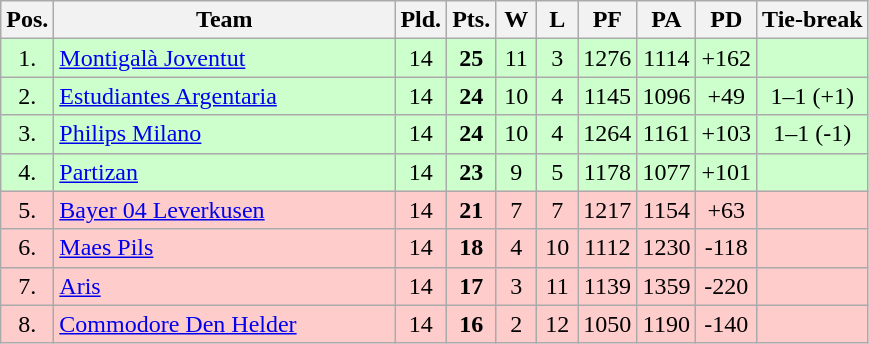<table class="wikitable" style="text-align:center">
<tr>
<th width=15>Pos.</th>
<th width=220>Team</th>
<th width=20>Pld.</th>
<th width=20>Pts.</th>
<th width=20>W</th>
<th width=20>L</th>
<th width=20>PF</th>
<th width=20>PA</th>
<th width=20>PD</th>
<th>Tie-break</th>
</tr>
<tr style="background: #ccffcc;">
<td>1.</td>
<td align=left> <a href='#'>Montigalà Joventut</a></td>
<td>14</td>
<td><strong>25</strong></td>
<td>11</td>
<td>3</td>
<td>1276</td>
<td>1114</td>
<td>+162</td>
<td></td>
</tr>
<tr style="background: #ccffcc;">
<td>2.</td>
<td align=left> <a href='#'>Estudiantes Argentaria</a></td>
<td>14</td>
<td><strong>24</strong></td>
<td>10</td>
<td>4</td>
<td>1145</td>
<td>1096</td>
<td>+49</td>
<td>1–1 (+1)</td>
</tr>
<tr style="background: #ccffcc;">
<td>3.</td>
<td align=left> <a href='#'>Philips Milano</a></td>
<td>14</td>
<td><strong>24</strong></td>
<td>10</td>
<td>4</td>
<td>1264</td>
<td>1161</td>
<td>+103</td>
<td>1–1 (-1)</td>
</tr>
<tr style="background: #ccffcc;">
<td>4.</td>
<td align=left> <a href='#'>Partizan</a></td>
<td>14</td>
<td><strong>23</strong></td>
<td>9</td>
<td>5</td>
<td>1178</td>
<td>1077</td>
<td>+101</td>
<td></td>
</tr>
<tr style="background:#ffcccc;">
<td>5.</td>
<td align=left> <a href='#'>Bayer 04 Leverkusen</a></td>
<td>14</td>
<td><strong>21</strong></td>
<td>7</td>
<td>7</td>
<td>1217</td>
<td>1154</td>
<td>+63</td>
<td></td>
</tr>
<tr style="background:#ffcccc;">
<td>6.</td>
<td align=left> <a href='#'>Maes Pils</a></td>
<td>14</td>
<td><strong>18</strong></td>
<td>4</td>
<td>10</td>
<td>1112</td>
<td>1230</td>
<td>-118</td>
<td></td>
</tr>
<tr style="background:#ffcccc;">
<td>7.</td>
<td align=left> <a href='#'>Aris</a></td>
<td>14</td>
<td><strong>17</strong></td>
<td>3</td>
<td>11</td>
<td>1139</td>
<td>1359</td>
<td>-220</td>
<td></td>
</tr>
<tr style="background:#ffcccc;">
<td>8.</td>
<td align=left> <a href='#'>Commodore Den Helder</a></td>
<td>14</td>
<td><strong>16</strong></td>
<td>2</td>
<td>12</td>
<td>1050</td>
<td>1190</td>
<td>-140</td>
<td></td>
</tr>
</table>
